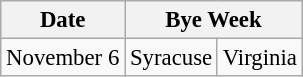<table class="wikitable" style="font-size:95%;">
<tr>
<th>Date</th>
<th colspan="3">Bye Week</th>
</tr>
<tr>
<td>November 6</td>
<td>Syracuse</td>
<td>Virginia</td>
</tr>
</table>
